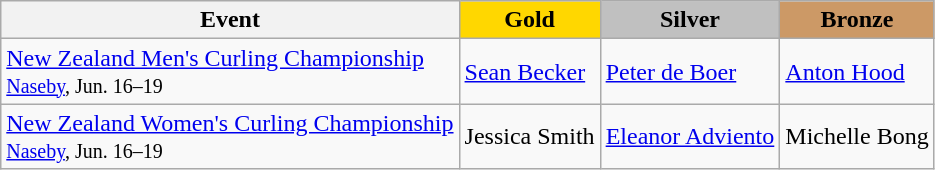<table class="wikitable">
<tr>
<th>Event</th>
<th style="background:gold">Gold</th>
<th style="background:silver">Silver</th>
<th style="background:#cc9966">Bronze</th>
</tr>
<tr>
<td><a href='#'>New Zealand Men's Curling Championship</a> <br> <small><a href='#'>Naseby</a>, Jun. 16–19</small></td>
<td><a href='#'>Sean Becker</a></td>
<td><a href='#'>Peter de Boer</a></td>
<td><a href='#'>Anton Hood</a></td>
</tr>
<tr>
<td><a href='#'>New Zealand Women's Curling Championship</a> <br> <small><a href='#'>Naseby</a>, Jun. 16–19</small></td>
<td>Jessica Smith</td>
<td><a href='#'>Eleanor Adviento</a></td>
<td>Michelle Bong</td>
</tr>
</table>
